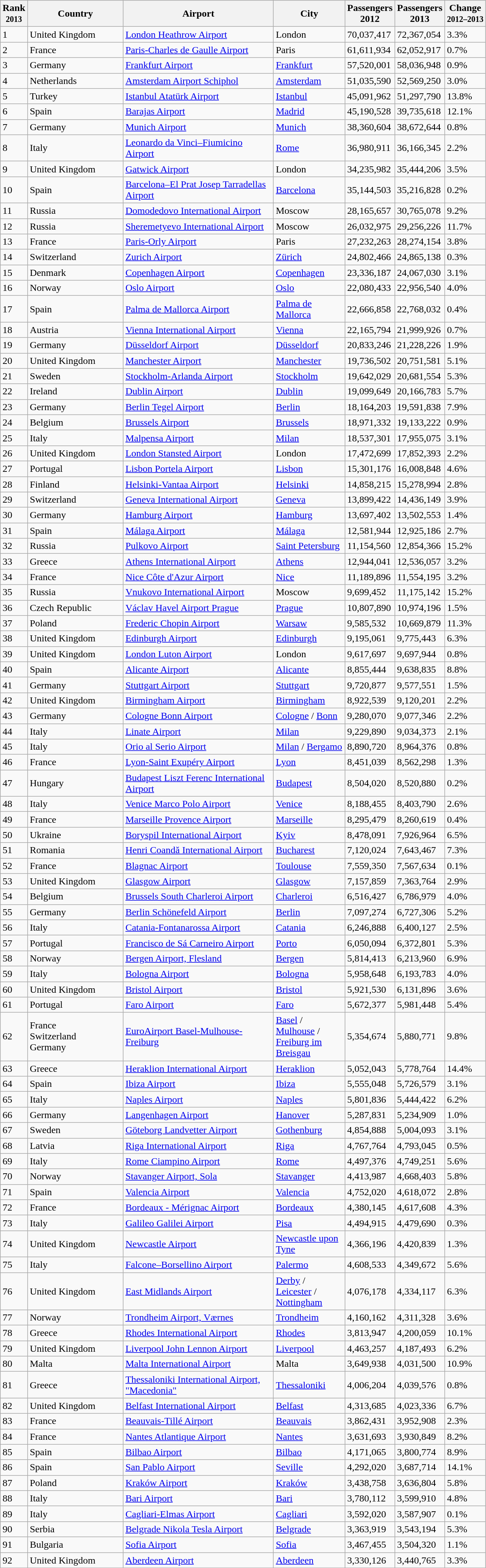<table class="wikitable sortable">
<tr>
<th>Rank<br><small>2013</small></th>
<th style="width:150px;">Country</th>
<th style="width:240px;">Airport</th>
<th style="width:110px;">City</th>
<th>Passengers<br>2012</th>
<th>Passengers<br>2013</th>
<th>Change<br><small>2012–2013</small></th>
</tr>
<tr>
<td>1</td>
<td>United Kingdom</td>
<td><a href='#'>London Heathrow Airport</a></td>
<td>London</td>
<td>70,037,417</td>
<td>72,367,054</td>
<td>3.3%</td>
</tr>
<tr>
<td>2</td>
<td>France</td>
<td><a href='#'>Paris-Charles de Gaulle Airport</a></td>
<td>Paris</td>
<td>61,611,934</td>
<td>62,052,917</td>
<td>0.7%</td>
</tr>
<tr>
<td>3</td>
<td>Germany</td>
<td><a href='#'>Frankfurt Airport</a></td>
<td><a href='#'>Frankfurt</a></td>
<td>57,520,001</td>
<td>58,036,948</td>
<td>0.9%</td>
</tr>
<tr>
<td>4</td>
<td>Netherlands</td>
<td><a href='#'>Amsterdam Airport Schiphol</a></td>
<td><a href='#'>Amsterdam</a></td>
<td>51,035,590</td>
<td>52,569,250</td>
<td>3.0%</td>
</tr>
<tr>
<td>5</td>
<td>Turkey</td>
<td><a href='#'>Istanbul Atatürk Airport</a></td>
<td><a href='#'>Istanbul</a></td>
<td>45,091,962</td>
<td>51,297,790</td>
<td>13.8%</td>
</tr>
<tr>
<td>6</td>
<td>Spain</td>
<td><a href='#'>Barajas Airport</a></td>
<td><a href='#'>Madrid</a></td>
<td>45,190,528</td>
<td>39,735,618</td>
<td>12.1%</td>
</tr>
<tr>
<td>7</td>
<td>Germany</td>
<td><a href='#'>Munich Airport</a></td>
<td><a href='#'>Munich</a></td>
<td>38,360,604</td>
<td>38,672,644</td>
<td>0.8%</td>
</tr>
<tr>
<td>8</td>
<td>Italy</td>
<td><a href='#'>Leonardo da Vinci–Fiumicino Airport</a></td>
<td><a href='#'>Rome</a></td>
<td>36,980,911</td>
<td>36,166,345</td>
<td>2.2%</td>
</tr>
<tr>
<td>9</td>
<td>United Kingdom</td>
<td><a href='#'>Gatwick Airport</a></td>
<td>London</td>
<td>34,235,982</td>
<td>35,444,206</td>
<td>3.5%</td>
</tr>
<tr>
<td>10</td>
<td>Spain</td>
<td><a href='#'>Barcelona–El Prat Josep Tarradellas Airport</a></td>
<td><a href='#'>Barcelona</a></td>
<td>35,144,503</td>
<td>35,216,828</td>
<td>0.2%</td>
</tr>
<tr>
<td>11</td>
<td>Russia</td>
<td><a href='#'>Domodedovo International Airport</a></td>
<td>Moscow</td>
<td>28,165,657</td>
<td>30,765,078</td>
<td>9.2%</td>
</tr>
<tr>
<td>12</td>
<td>Russia</td>
<td><a href='#'>Sheremetyevo International Airport</a></td>
<td>Moscow</td>
<td>26,032,975</td>
<td>29,256,226</td>
<td>11.7%</td>
</tr>
<tr>
<td>13</td>
<td>France</td>
<td><a href='#'>Paris-Orly Airport</a></td>
<td>Paris</td>
<td>27,232,263</td>
<td>28,274,154</td>
<td>3.8%</td>
</tr>
<tr>
<td>14</td>
<td>Switzerland</td>
<td><a href='#'>Zurich Airport</a></td>
<td><a href='#'>Zürich</a></td>
<td>24,802,466</td>
<td>24,865,138</td>
<td>0.3%</td>
</tr>
<tr>
<td>15</td>
<td>Denmark</td>
<td><a href='#'>Copenhagen Airport</a></td>
<td><a href='#'>Copenhagen</a></td>
<td>23,336,187</td>
<td>24,067,030</td>
<td>3.1%</td>
</tr>
<tr>
<td>16</td>
<td>Norway</td>
<td><a href='#'>Oslo Airport</a></td>
<td><a href='#'>Oslo</a></td>
<td>22,080,433</td>
<td>22,956,540</td>
<td>4.0%</td>
</tr>
<tr>
<td>17</td>
<td>Spain</td>
<td><a href='#'>Palma de Mallorca Airport</a></td>
<td><a href='#'>Palma de Mallorca</a></td>
<td>22,666,858</td>
<td>22,768,032</td>
<td>0.4%</td>
</tr>
<tr>
<td>18</td>
<td>Austria</td>
<td><a href='#'>Vienna International Airport</a></td>
<td><a href='#'>Vienna</a></td>
<td>22,165,794</td>
<td>21,999,926</td>
<td>0.7%</td>
</tr>
<tr>
<td>19</td>
<td>Germany</td>
<td><a href='#'>Düsseldorf Airport</a></td>
<td><a href='#'>Düsseldorf</a></td>
<td>20,833,246</td>
<td>21,228,226</td>
<td>1.9%</td>
</tr>
<tr>
<td>20</td>
<td>United Kingdom</td>
<td><a href='#'>Manchester Airport</a></td>
<td><a href='#'>Manchester</a></td>
<td>19,736,502</td>
<td>20,751,581</td>
<td>5.1%</td>
</tr>
<tr>
<td>21</td>
<td>Sweden</td>
<td><a href='#'>Stockholm-Arlanda Airport</a></td>
<td><a href='#'>Stockholm</a></td>
<td>19,642,029</td>
<td>20,681,554</td>
<td>5.3%</td>
</tr>
<tr>
<td>22</td>
<td>Ireland</td>
<td><a href='#'>Dublin Airport</a></td>
<td><a href='#'>Dublin</a></td>
<td>19,099,649</td>
<td>20,166,783</td>
<td>5.7%</td>
</tr>
<tr>
<td>23</td>
<td>Germany</td>
<td><a href='#'>Berlin Tegel Airport</a></td>
<td><a href='#'>Berlin</a></td>
<td>18,164,203</td>
<td>19,591,838</td>
<td>7.9%</td>
</tr>
<tr>
<td>24</td>
<td>Belgium</td>
<td><a href='#'>Brussels Airport</a></td>
<td><a href='#'>Brussels</a></td>
<td>18,971,332</td>
<td>19,133,222</td>
<td>0.9%</td>
</tr>
<tr>
<td>25</td>
<td>Italy</td>
<td><a href='#'>Malpensa Airport</a></td>
<td><a href='#'>Milan</a></td>
<td>18,537,301</td>
<td>17,955,075</td>
<td>3.1%</td>
</tr>
<tr>
<td>26</td>
<td>United Kingdom</td>
<td><a href='#'>London Stansted Airport</a></td>
<td>London</td>
<td>17,472,699</td>
<td>17,852,393</td>
<td>2.2%</td>
</tr>
<tr>
<td>27</td>
<td>Portugal</td>
<td><a href='#'>Lisbon Portela Airport</a></td>
<td><a href='#'>Lisbon</a></td>
<td>15,301,176</td>
<td>16,008,848</td>
<td>4.6%</td>
</tr>
<tr>
<td>28</td>
<td>Finland</td>
<td><a href='#'>Helsinki-Vantaa Airport</a></td>
<td><a href='#'>Helsinki</a></td>
<td>14,858,215</td>
<td>15,278,994</td>
<td>2.8%</td>
</tr>
<tr>
<td>29</td>
<td>Switzerland</td>
<td><a href='#'>Geneva International Airport</a></td>
<td><a href='#'>Geneva</a></td>
<td>13,899,422</td>
<td>14,436,149</td>
<td>3.9%</td>
</tr>
<tr>
<td>30</td>
<td>Germany</td>
<td><a href='#'>Hamburg Airport</a></td>
<td><a href='#'>Hamburg</a></td>
<td>13,697,402</td>
<td>13,502,553</td>
<td>1.4%</td>
</tr>
<tr>
<td>31</td>
<td>Spain</td>
<td><a href='#'>Málaga Airport</a></td>
<td><a href='#'>Málaga</a></td>
<td>12,581,944</td>
<td>12,925,186</td>
<td>2.7%</td>
</tr>
<tr>
<td>32</td>
<td>Russia</td>
<td><a href='#'>Pulkovo Airport</a></td>
<td><a href='#'>Saint Petersburg</a></td>
<td>11,154,560</td>
<td>12,854,366</td>
<td>15.2%</td>
</tr>
<tr>
<td>33</td>
<td>Greece</td>
<td><a href='#'>Athens International Airport</a></td>
<td><a href='#'>Athens</a></td>
<td>12,944,041</td>
<td>12,536,057</td>
<td>3.2%</td>
</tr>
<tr>
<td>34</td>
<td>France</td>
<td><a href='#'>Nice Côte d'Azur Airport</a></td>
<td><a href='#'>Nice</a></td>
<td>11,189,896</td>
<td>11,554,195</td>
<td>3.2%</td>
</tr>
<tr>
<td>35</td>
<td>Russia</td>
<td><a href='#'>Vnukovo International Airport</a></td>
<td>Moscow</td>
<td>9,699,452</td>
<td>11,175,142</td>
<td>15.2%</td>
</tr>
<tr>
<td>36</td>
<td>Czech Republic</td>
<td><a href='#'>Václav Havel Airport Prague</a></td>
<td><a href='#'>Prague</a></td>
<td>10,807,890</td>
<td>10,974,196</td>
<td>1.5%</td>
</tr>
<tr>
<td>37</td>
<td>Poland</td>
<td><a href='#'>Frederic Chopin Airport</a></td>
<td><a href='#'>Warsaw</a></td>
<td>9,585,532</td>
<td>10,669,879</td>
<td>11.3%</td>
</tr>
<tr>
<td>38</td>
<td>United Kingdom</td>
<td><a href='#'>Edinburgh Airport</a></td>
<td><a href='#'>Edinburgh</a></td>
<td>9,195,061</td>
<td>9,775,443</td>
<td>6.3%</td>
</tr>
<tr>
<td>39</td>
<td>United Kingdom</td>
<td><a href='#'>London Luton Airport</a></td>
<td>London</td>
<td>9,617,697</td>
<td>9,697,944</td>
<td>0.8%</td>
</tr>
<tr>
<td>40</td>
<td>Spain</td>
<td><a href='#'>Alicante Airport</a></td>
<td><a href='#'>Alicante</a></td>
<td>8,855,444</td>
<td>9,638,835</td>
<td>8.8%</td>
</tr>
<tr>
<td>41</td>
<td>Germany</td>
<td><a href='#'>Stuttgart Airport</a></td>
<td><a href='#'>Stuttgart</a></td>
<td>9,720,877</td>
<td>9,577,551</td>
<td>1.5%</td>
</tr>
<tr>
<td>42</td>
<td>United Kingdom</td>
<td><a href='#'>Birmingham Airport</a></td>
<td><a href='#'>Birmingham</a></td>
<td>8,922,539</td>
<td>9,120,201</td>
<td>2.2%</td>
</tr>
<tr>
<td>43</td>
<td>Germany</td>
<td><a href='#'>Cologne Bonn Airport</a></td>
<td><a href='#'>Cologne</a> / <a href='#'>Bonn</a></td>
<td>9,280,070</td>
<td>9,077,346</td>
<td>2.2%</td>
</tr>
<tr>
<td>44</td>
<td>Italy</td>
<td><a href='#'>Linate Airport</a></td>
<td><a href='#'>Milan</a></td>
<td>9,229,890</td>
<td>9,034,373</td>
<td>2.1%</td>
</tr>
<tr>
<td>45</td>
<td>Italy</td>
<td><a href='#'>Orio al Serio Airport</a></td>
<td><a href='#'>Milan</a> / <a href='#'>Bergamo</a></td>
<td>8,890,720</td>
<td>8,964,376</td>
<td>0.8%</td>
</tr>
<tr>
<td>46</td>
<td>France</td>
<td><a href='#'>Lyon-Saint Exupéry Airport</a></td>
<td><a href='#'>Lyon</a></td>
<td>8,451,039</td>
<td>8,562,298</td>
<td>1.3%</td>
</tr>
<tr>
<td>47</td>
<td>Hungary</td>
<td><a href='#'>Budapest Liszt Ferenc International Airport</a></td>
<td><a href='#'>Budapest</a></td>
<td>8,504,020</td>
<td>8,520,880</td>
<td>0.2%</td>
</tr>
<tr>
<td>48</td>
<td>Italy</td>
<td><a href='#'>Venice Marco Polo Airport</a></td>
<td><a href='#'>Venice</a></td>
<td>8,188,455</td>
<td>8,403,790</td>
<td>2.6%</td>
</tr>
<tr>
<td>49</td>
<td>France</td>
<td><a href='#'>Marseille Provence Airport</a></td>
<td><a href='#'>Marseille</a></td>
<td>8,295,479</td>
<td>8,260,619</td>
<td>0.4%</td>
</tr>
<tr>
<td>50</td>
<td>Ukraine</td>
<td><a href='#'>Boryspil International Airport</a></td>
<td><a href='#'>Kyiv</a></td>
<td>8,478,091</td>
<td>7,926,964</td>
<td>6.5%</td>
</tr>
<tr>
<td>51</td>
<td>Romania</td>
<td><a href='#'>Henri Coandă International Airport</a></td>
<td><a href='#'>Bucharest</a></td>
<td>7,120,024</td>
<td>7,643,467</td>
<td>7.3%</td>
</tr>
<tr>
<td>52</td>
<td>France</td>
<td><a href='#'>Blagnac Airport</a></td>
<td><a href='#'>Toulouse</a></td>
<td>7,559,350</td>
<td>7,567,634</td>
<td>0.1%</td>
</tr>
<tr>
<td>53</td>
<td>United Kingdom</td>
<td><a href='#'>Glasgow Airport</a></td>
<td><a href='#'>Glasgow</a></td>
<td>7,157,859</td>
<td>7,363,764</td>
<td>2.9%</td>
</tr>
<tr>
<td>54</td>
<td>Belgium</td>
<td><a href='#'>Brussels South Charleroi Airport</a></td>
<td><a href='#'>Charleroi</a></td>
<td>6,516,427</td>
<td>6,786,979</td>
<td>4.0%</td>
</tr>
<tr>
<td>55</td>
<td>Germany</td>
<td><a href='#'>Berlin Schönefeld Airport</a></td>
<td><a href='#'>Berlin</a></td>
<td>7,097,274</td>
<td>6,727,306</td>
<td>5.2%</td>
</tr>
<tr>
<td>56</td>
<td>Italy</td>
<td><a href='#'>Catania-Fontanarossa Airport</a></td>
<td><a href='#'>Catania</a></td>
<td>6,246,888</td>
<td>6,400,127</td>
<td>2.5%</td>
</tr>
<tr>
<td>57</td>
<td>Portugal</td>
<td><a href='#'>Francisco de Sá Carneiro Airport</a></td>
<td><a href='#'>Porto</a></td>
<td>6,050,094</td>
<td>6,372,801</td>
<td>5.3%</td>
</tr>
<tr>
<td>58</td>
<td>Norway</td>
<td><a href='#'>Bergen Airport, Flesland</a></td>
<td><a href='#'>Bergen</a></td>
<td>5,814,413</td>
<td>6,213,960</td>
<td>6.9%</td>
</tr>
<tr>
<td>59</td>
<td>Italy</td>
<td><a href='#'>Bologna Airport</a></td>
<td><a href='#'>Bologna</a></td>
<td>5,958,648</td>
<td>6,193,783</td>
<td>4.0%</td>
</tr>
<tr>
<td>60</td>
<td>United Kingdom</td>
<td><a href='#'>Bristol Airport</a></td>
<td><a href='#'>Bristol</a></td>
<td>5,921,530</td>
<td>6,131,896</td>
<td>3.6%</td>
</tr>
<tr>
<td>61</td>
<td>Portugal</td>
<td><a href='#'>Faro Airport</a></td>
<td><a href='#'>Faro</a></td>
<td>5,672,377</td>
<td>5,981,448</td>
<td>5.4%</td>
</tr>
<tr>
<td>62</td>
<td>France  <br> Switzerland <br> Germany</td>
<td><a href='#'>EuroAirport Basel-Mulhouse-Freiburg</a></td>
<td><a href='#'>Basel</a> / <a href='#'>Mulhouse</a> / <a href='#'>Freiburg im Breisgau</a></td>
<td>5,354,674</td>
<td>5,880,771</td>
<td>9.8%</td>
</tr>
<tr>
<td>63</td>
<td>Greece</td>
<td><a href='#'>Heraklion International Airport</a></td>
<td><a href='#'>Heraklion</a></td>
<td>5,052,043</td>
<td>5,778,764</td>
<td>14.4%</td>
</tr>
<tr>
<td>64</td>
<td>Spain</td>
<td><a href='#'>Ibiza Airport</a></td>
<td><a href='#'>Ibiza</a></td>
<td>5,555,048</td>
<td>5,726,579</td>
<td>3.1%</td>
</tr>
<tr>
<td>65</td>
<td>Italy</td>
<td><a href='#'>Naples Airport</a></td>
<td><a href='#'>Naples</a></td>
<td>5,801,836</td>
<td>5,444,422</td>
<td>6.2%</td>
</tr>
<tr>
<td>66</td>
<td>Germany</td>
<td><a href='#'>Langenhagen Airport</a></td>
<td><a href='#'>Hanover</a></td>
<td>5,287,831</td>
<td>5,234,909</td>
<td>1.0%</td>
</tr>
<tr>
<td>67</td>
<td>Sweden</td>
<td><a href='#'>Göteborg Landvetter Airport</a></td>
<td><a href='#'>Gothenburg</a></td>
<td>4,854,888</td>
<td>5,004,093</td>
<td>3.1%</td>
</tr>
<tr>
<td>68</td>
<td>Latvia</td>
<td><a href='#'>Riga International Airport</a></td>
<td><a href='#'>Riga</a></td>
<td>4,767,764</td>
<td>4,793,045</td>
<td>0.5%</td>
</tr>
<tr>
<td>69</td>
<td>Italy</td>
<td><a href='#'>Rome Ciampino Airport</a></td>
<td><a href='#'>Rome</a></td>
<td>4,497,376</td>
<td>4,749,251</td>
<td>5.6%</td>
</tr>
<tr>
<td>70</td>
<td>Norway</td>
<td><a href='#'>Stavanger Airport, Sola</a></td>
<td><a href='#'>Stavanger</a></td>
<td>4,413,987</td>
<td>4,668,403</td>
<td>5.8%</td>
</tr>
<tr>
<td>71</td>
<td>Spain</td>
<td><a href='#'>Valencia Airport</a></td>
<td><a href='#'>Valencia</a></td>
<td>4,752,020</td>
<td>4,618,072</td>
<td>2.8%</td>
</tr>
<tr>
<td>72</td>
<td>France</td>
<td><a href='#'>Bordeaux - Mérignac Airport</a></td>
<td><a href='#'>Bordeaux</a></td>
<td>4,380,145</td>
<td>4,617,608</td>
<td>4.3%</td>
</tr>
<tr>
<td>73</td>
<td>Italy</td>
<td><a href='#'>Galileo Galilei Airport</a></td>
<td><a href='#'>Pisa</a></td>
<td>4,494,915</td>
<td>4,479,690</td>
<td>0.3%</td>
</tr>
<tr>
<td>74</td>
<td>United Kingdom</td>
<td><a href='#'>Newcastle Airport</a></td>
<td><a href='#'>Newcastle upon Tyne</a></td>
<td>4,366,196</td>
<td>4,420,839</td>
<td>1.3%</td>
</tr>
<tr>
<td>75</td>
<td>Italy</td>
<td><a href='#'>Falcone–Borsellino Airport</a></td>
<td><a href='#'>Palermo</a></td>
<td>4,608,533</td>
<td>4,349,672</td>
<td>5.6%</td>
</tr>
<tr>
<td>76</td>
<td>United Kingdom</td>
<td><a href='#'>East Midlands Airport</a></td>
<td><a href='#'>Derby</a> / <a href='#'>Leicester</a> / <a href='#'>Nottingham</a></td>
<td>4,076,178</td>
<td>4,334,117</td>
<td>6.3%</td>
</tr>
<tr>
<td>77</td>
<td>Norway</td>
<td><a href='#'>Trondheim Airport, Værnes</a></td>
<td><a href='#'>Trondheim</a></td>
<td>4,160,162</td>
<td>4,311,328</td>
<td>3.6%</td>
</tr>
<tr>
<td>78</td>
<td>Greece</td>
<td><a href='#'>Rhodes International Airport</a></td>
<td><a href='#'>Rhodes</a></td>
<td>3,813,947</td>
<td>4,200,059</td>
<td>10.1%</td>
</tr>
<tr>
<td>79</td>
<td>United Kingdom</td>
<td><a href='#'>Liverpool John Lennon Airport</a></td>
<td><a href='#'>Liverpool</a></td>
<td>4,463,257</td>
<td>4,187,493</td>
<td>6.2%</td>
</tr>
<tr>
<td>80</td>
<td>Malta</td>
<td><a href='#'>Malta International Airport</a></td>
<td>Malta</td>
<td>3,649,938</td>
<td>4,031,500</td>
<td>10.9%</td>
</tr>
<tr>
<td>81</td>
<td>Greece</td>
<td><a href='#'>Thessaloniki International Airport, "Macedonia"</a></td>
<td><a href='#'>Thessaloniki</a></td>
<td>4,006,204</td>
<td>4,039,576</td>
<td>0.8%</td>
</tr>
<tr>
<td>82</td>
<td>United Kingdom</td>
<td><a href='#'>Belfast International Airport</a></td>
<td><a href='#'>Belfast</a></td>
<td>4,313,685</td>
<td>4,023,336</td>
<td>6.7%</td>
</tr>
<tr>
<td>83</td>
<td>France</td>
<td><a href='#'>Beauvais-Tillé Airport</a></td>
<td><a href='#'>Beauvais</a></td>
<td>3,862,431</td>
<td>3,952,908</td>
<td>2.3%</td>
</tr>
<tr>
<td>84</td>
<td>France</td>
<td><a href='#'>Nantes Atlantique Airport</a></td>
<td><a href='#'>Nantes</a></td>
<td>3,631,693</td>
<td>3,930,849</td>
<td>8.2%</td>
</tr>
<tr>
<td>85</td>
<td>Spain</td>
<td><a href='#'>Bilbao Airport</a></td>
<td><a href='#'>Bilbao</a></td>
<td>4,171,065</td>
<td>3,800,774</td>
<td>8.9%</td>
</tr>
<tr>
<td>86</td>
<td>Spain</td>
<td><a href='#'>San Pablo Airport</a></td>
<td><a href='#'>Seville</a></td>
<td>4,292,020</td>
<td>3,687,714</td>
<td>14.1%</td>
</tr>
<tr>
<td>87</td>
<td>Poland</td>
<td><a href='#'>Kraków Airport</a></td>
<td><a href='#'>Kraków</a></td>
<td>3,438,758</td>
<td>3,636,804</td>
<td>5.8%</td>
</tr>
<tr>
<td>88</td>
<td>Italy</td>
<td><a href='#'>Bari Airport</a></td>
<td><a href='#'>Bari</a></td>
<td>3,780,112</td>
<td>3,599,910</td>
<td>4.8%</td>
</tr>
<tr>
<td>89</td>
<td>Italy</td>
<td><a href='#'>Cagliari-Elmas Airport</a></td>
<td><a href='#'>Cagliari</a></td>
<td>3,592,020</td>
<td>3,587,907</td>
<td>0.1%</td>
</tr>
<tr>
<td>90</td>
<td>Serbia</td>
<td><a href='#'>Belgrade Nikola Tesla Airport</a></td>
<td><a href='#'>Belgrade</a></td>
<td>3,363,919</td>
<td>3,543,194</td>
<td>5.3%</td>
</tr>
<tr>
<td>91</td>
<td>Bulgaria</td>
<td><a href='#'>Sofia Airport</a></td>
<td><a href='#'>Sofia</a></td>
<td>3,467,455</td>
<td>3,504,320</td>
<td>1.1%</td>
</tr>
<tr>
<td>92</td>
<td>United Kingdom</td>
<td><a href='#'>Aberdeen Airport</a></td>
<td><a href='#'>Aberdeen</a></td>
<td>3,330,126</td>
<td>3,440,765</td>
<td>3.3%</td>
</tr>
</table>
